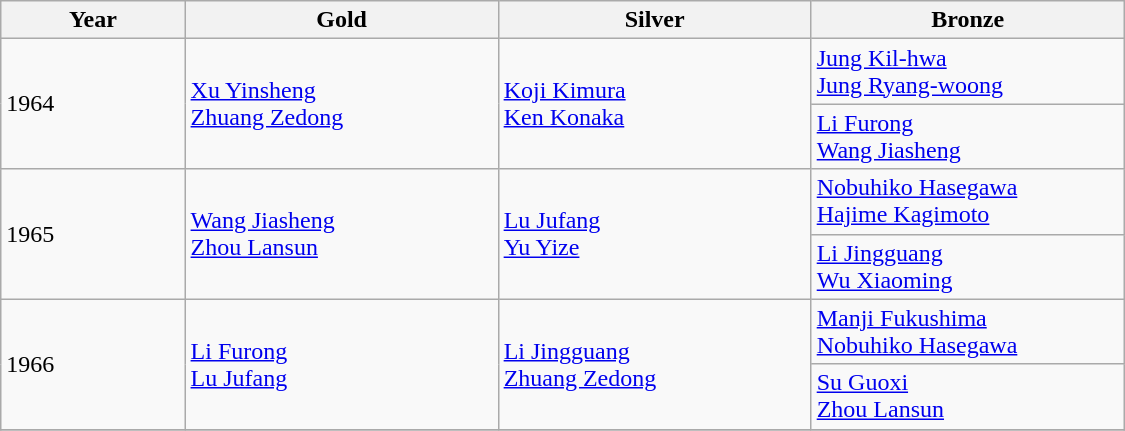<table class="wikitable" style="text-align: left; width: 750px;">
<tr>
<th width="100">Year</th>
<th width="175">Gold</th>
<th width="175">Silver</th>
<th width="175">Bronze</th>
</tr>
<tr>
<td rowspan=2>1964</td>
<td rowspan=2> <a href='#'>Xu Yinsheng</a><br> <a href='#'>Zhuang Zedong</a></td>
<td rowspan=2> <a href='#'>Koji Kimura</a><br> <a href='#'>Ken Konaka</a></td>
<td> <a href='#'>Jung Kil-hwa</a><br> <a href='#'>Jung Ryang-woong</a></td>
</tr>
<tr>
<td> <a href='#'>Li Furong</a><br> <a href='#'>Wang Jiasheng</a></td>
</tr>
<tr>
<td rowspan=2>1965</td>
<td rowspan=2> <a href='#'>Wang Jiasheng</a><br> <a href='#'>Zhou Lansun</a></td>
<td rowspan=2> <a href='#'>Lu Jufang</a><br> <a href='#'>Yu Yize</a></td>
<td> <a href='#'>Nobuhiko Hasegawa</a><br> <a href='#'>Hajime Kagimoto</a></td>
</tr>
<tr>
<td> <a href='#'>Li Jingguang</a><br> <a href='#'>Wu Xiaoming</a></td>
</tr>
<tr>
<td rowspan=2>1966</td>
<td rowspan=2> <a href='#'>Li Furong</a><br> <a href='#'>Lu Jufang</a></td>
<td rowspan=2> <a href='#'>Li Jingguang</a><br> <a href='#'>Zhuang Zedong</a></td>
<td> <a href='#'>Manji Fukushima</a><br> <a href='#'>Nobuhiko Hasegawa</a></td>
</tr>
<tr>
<td> <a href='#'>Su Guoxi</a><br> <a href='#'>Zhou Lansun</a></td>
</tr>
<tr>
</tr>
</table>
